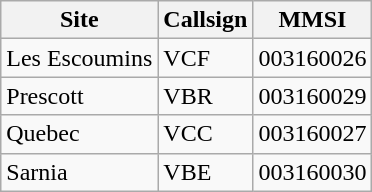<table class="wikitable">
<tr>
<th>Site</th>
<th>Callsign</th>
<th>MMSI</th>
</tr>
<tr>
<td>Les Escoumins</td>
<td>VCF</td>
<td>003160026</td>
</tr>
<tr>
<td>Prescott</td>
<td>VBR</td>
<td>003160029</td>
</tr>
<tr>
<td>Quebec</td>
<td>VCC</td>
<td>003160027</td>
</tr>
<tr>
<td>Sarnia</td>
<td>VBE</td>
<td>003160030</td>
</tr>
</table>
